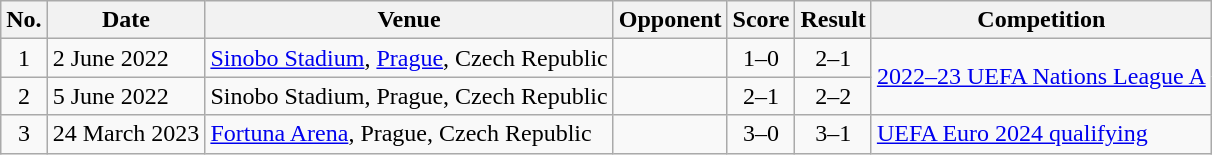<table class="wikitable sortable">
<tr>
<th scope="col">No.</th>
<th scope="col">Date</th>
<th scope="col">Venue</th>
<th scope="col">Opponent</th>
<th scope="col">Score</th>
<th scope="col">Result</th>
<th scope="col">Competition</th>
</tr>
<tr>
<td align="center">1</td>
<td>2 June 2022</td>
<td><a href='#'>Sinobo Stadium</a>, <a href='#'>Prague</a>, Czech Republic</td>
<td></td>
<td align="center">1–0</td>
<td align="center">2–1</td>
<td rowspan="2"><a href='#'>2022–23 UEFA Nations League A</a></td>
</tr>
<tr>
<td align="center">2</td>
<td>5 June 2022</td>
<td>Sinobo Stadium, Prague, Czech Republic</td>
<td></td>
<td align="center">2–1</td>
<td align="center">2–2</td>
</tr>
<tr>
<td align="center">3</td>
<td>24 March 2023</td>
<td><a href='#'>Fortuna Arena</a>, Prague, Czech Republic</td>
<td></td>
<td align="center">3–0</td>
<td align="center">3–1</td>
<td><a href='#'>UEFA Euro 2024 qualifying</a></td>
</tr>
</table>
